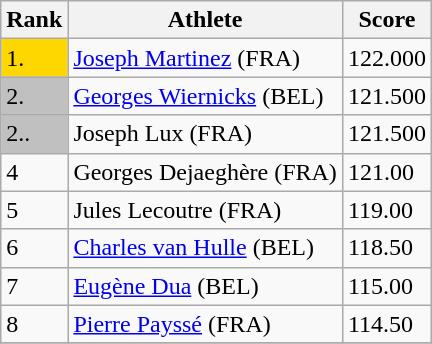<table class="wikitable">
<tr>
<th>Rank</th>
<th>Athlete</th>
<th>Score</th>
</tr>
<tr>
<td bgcolor="gold">1.</td>
<td> <a href='#'>Joseph Martinez</a> (FRA)</td>
<td>122.000</td>
</tr>
<tr>
<td bgcolor="silver">2.</td>
<td> <a href='#'>Georges Wiernicks</a> (BEL)</td>
<td>121.500</td>
</tr>
<tr>
<td bgcolor="silver">2..</td>
<td> Joseph Lux (FRA)</td>
<td>121.500</td>
</tr>
<tr>
<td>4</td>
<td> Georges Dejaeghère (FRA)</td>
<td>121.00</td>
</tr>
<tr>
<td>5</td>
<td> Jules Lecoutre (FRA)</td>
<td>119.00</td>
</tr>
<tr>
<td>6</td>
<td> <a href='#'>Charles van Hulle</a> (BEL)</td>
<td>118.50</td>
</tr>
<tr>
<td>7</td>
<td> <a href='#'>Eugène Dua</a> (BEL)</td>
<td>115.00</td>
</tr>
<tr>
<td>8</td>
<td> <a href='#'>Pierre Payssé</a> (FRA)</td>
<td>114.50</td>
</tr>
<tr>
</tr>
</table>
